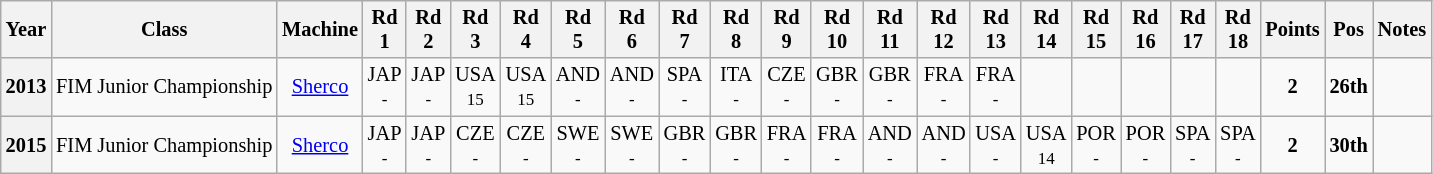<table class="wikitable" style="font-size: 85%; text-align:center">
<tr valign="top">
<th valign="middle">Year</th>
<th valign="middle">Class</th>
<th valign="middle">Machine</th>
<th>Rd<br>1</th>
<th>Rd<br>2</th>
<th>Rd<br>3</th>
<th>Rd<br>4</th>
<th>Rd<br>5</th>
<th>Rd<br>6</th>
<th>Rd<br>7</th>
<th>Rd<br>8</th>
<th>Rd<br>9</th>
<th>Rd<br>10</th>
<th>Rd<br>11</th>
<th>Rd<br>12</th>
<th>Rd<br>13</th>
<th>Rd<br>14</th>
<th>Rd<br>15</th>
<th>Rd<br>16</th>
<th>Rd<br>17</th>
<th>Rd<br>18</th>
<th valign="middle">Points</th>
<th valign="middle">Pos</th>
<th valign="middle">Notes</th>
</tr>
<tr>
<th>2013</th>
<td align="left">FIM Junior Championship</td>
<td><a href='#'>Sherco</a></td>
<td>JAP<br><small>-</small></td>
<td>JAP<br><small>-</small></td>
<td>USA<br><small>15</small></td>
<td>USA<br><small>15</small></td>
<td>AND<br><small>-</small></td>
<td>AND<br><small>-</small></td>
<td>SPA<br><small>-</small></td>
<td>ITA<br><small>-</small></td>
<td>CZE<br><small>-</small></td>
<td>GBR<br><small>-</small></td>
<td>GBR<br><small>-</small></td>
<td>FRA<br><small>-</small></td>
<td>FRA<br><small>-</small></td>
<td></td>
<td></td>
<td></td>
<td></td>
<td></td>
<td><strong>2</strong></td>
<td><strong> 26th</strong></td>
<td></td>
</tr>
<tr>
<th>2015</th>
<td align="left">FIM Junior Championship</td>
<td><a href='#'>Sherco</a></td>
<td>JAP<br><small>-</small></td>
<td>JAP<br><small>-</small></td>
<td>CZE<br><small>-</small></td>
<td>CZE<br><small>-</small></td>
<td>SWE<br><small>-</small></td>
<td>SWE<br><small>-</small></td>
<td>GBR<br><small>-</small></td>
<td>GBR<br><small>-</small></td>
<td>FRA<br><small>-</small></td>
<td>FRA<br><small>-</small></td>
<td>AND<br><small>-</small></td>
<td>AND<br><small>-</small></td>
<td>USA<br><small>-</small></td>
<td>USA<br><small>14</small></td>
<td>POR<br><small>-</small></td>
<td>POR<br><small>-</small></td>
<td>SPA<br><small>-</small></td>
<td>SPA<br><small>-</small></td>
<td><strong>2</strong></td>
<td><strong>30th</strong></td>
<td></td>
</tr>
</table>
